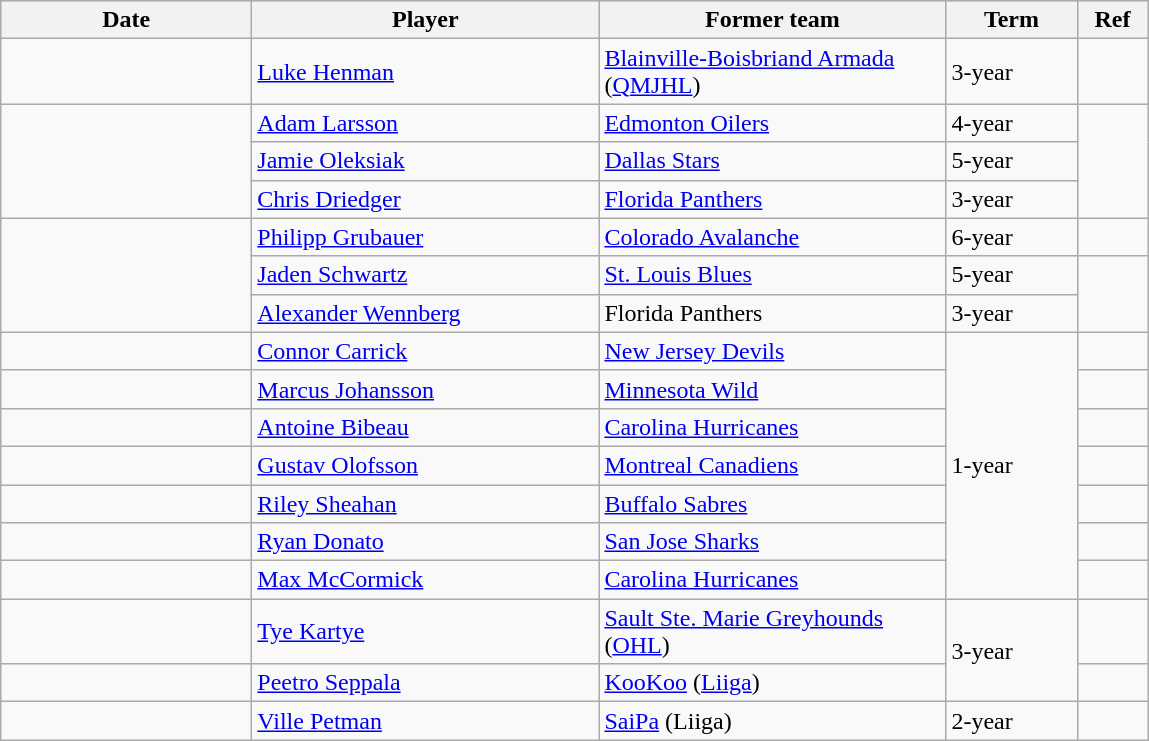<table class="wikitable">
<tr style="background:#ddd; text-align:center;">
<th style="width: 10em;">Date</th>
<th style="width: 14em;">Player</th>
<th style="width: 14em;">Former team</th>
<th style="width: 5em;">Term</th>
<th style="width: 2.5em;">Ref</th>
</tr>
<tr>
<td></td>
<td><a href='#'>Luke Henman</a></td>
<td><a href='#'>Blainville-Boisbriand Armada</a> (<a href='#'>QMJHL</a>)</td>
<td>3-year</td>
<td></td>
</tr>
<tr>
<td rowspan=3></td>
<td><a href='#'>Adam Larsson</a></td>
<td><a href='#'>Edmonton Oilers</a></td>
<td>4-year</td>
<td rowspan=3></td>
</tr>
<tr>
<td><a href='#'>Jamie Oleksiak</a></td>
<td><a href='#'>Dallas Stars</a></td>
<td>5-year</td>
</tr>
<tr>
<td><a href='#'>Chris Driedger</a></td>
<td><a href='#'>Florida Panthers</a></td>
<td>3-year</td>
</tr>
<tr>
<td rowspan=3></td>
<td><a href='#'>Philipp Grubauer</a></td>
<td><a href='#'>Colorado Avalanche</a></td>
<td>6-year</td>
<td></td>
</tr>
<tr>
<td><a href='#'>Jaden Schwartz</a></td>
<td><a href='#'>St. Louis Blues</a></td>
<td>5-year</td>
<td rowspan=2></td>
</tr>
<tr>
<td><a href='#'>Alexander Wennberg</a></td>
<td>Florida Panthers</td>
<td>3-year</td>
</tr>
<tr>
<td></td>
<td><a href='#'>Connor Carrick</a></td>
<td><a href='#'>New Jersey Devils</a></td>
<td rowspan=7>1-year</td>
<td></td>
</tr>
<tr>
<td></td>
<td><a href='#'>Marcus Johansson</a></td>
<td><a href='#'>Minnesota Wild</a></td>
<td></td>
</tr>
<tr>
<td></td>
<td><a href='#'>Antoine Bibeau</a></td>
<td><a href='#'>Carolina Hurricanes</a></td>
<td></td>
</tr>
<tr>
<td></td>
<td><a href='#'>Gustav Olofsson</a></td>
<td><a href='#'>Montreal Canadiens</a></td>
<td></td>
</tr>
<tr>
<td></td>
<td><a href='#'>Riley Sheahan</a></td>
<td><a href='#'>Buffalo Sabres</a></td>
<td></td>
</tr>
<tr>
<td></td>
<td><a href='#'>Ryan Donato</a></td>
<td><a href='#'>San Jose Sharks</a></td>
<td></td>
</tr>
<tr>
<td></td>
<td><a href='#'>Max McCormick</a></td>
<td><a href='#'>Carolina Hurricanes</a></td>
<td></td>
</tr>
<tr>
<td></td>
<td><a href='#'>Tye Kartye</a></td>
<td><a href='#'>Sault Ste. Marie Greyhounds</a> (<a href='#'>OHL</a>)</td>
<td rowspan=2>3-year</td>
<td></td>
</tr>
<tr>
<td></td>
<td><a href='#'>Peetro Seppala</a></td>
<td><a href='#'>KooKoo</a> (<a href='#'>Liiga</a>)</td>
<td></td>
</tr>
<tr>
<td></td>
<td><a href='#'>Ville Petman</a></td>
<td><a href='#'>SaiPa</a> (Liiga)</td>
<td>2-year</td>
<td></td>
</tr>
</table>
